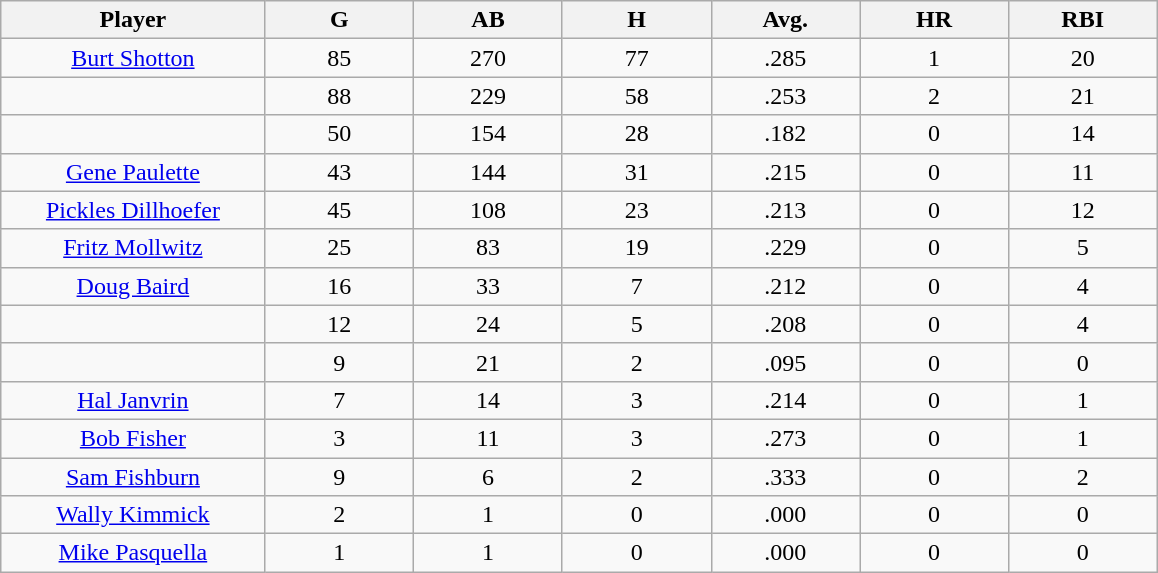<table class="wikitable sortable">
<tr>
<th bgcolor="#DDDDFF" width="16%">Player</th>
<th bgcolor="#DDDDFF" width="9%">G</th>
<th bgcolor="#DDDDFF" width="9%">AB</th>
<th bgcolor="#DDDDFF" width="9%">H</th>
<th bgcolor="#DDDDFF" width="9%">Avg.</th>
<th bgcolor="#DDDDFF" width="9%">HR</th>
<th bgcolor="#DDDDFF" width="9%">RBI</th>
</tr>
<tr align="center">
<td><a href='#'>Burt Shotton</a></td>
<td>85</td>
<td>270</td>
<td>77</td>
<td>.285</td>
<td>1</td>
<td>20</td>
</tr>
<tr align=center>
<td></td>
<td>88</td>
<td>229</td>
<td>58</td>
<td>.253</td>
<td>2</td>
<td>21</td>
</tr>
<tr align="center">
<td></td>
<td>50</td>
<td>154</td>
<td>28</td>
<td>.182</td>
<td>0</td>
<td>14</td>
</tr>
<tr align="center">
<td><a href='#'>Gene Paulette</a></td>
<td>43</td>
<td>144</td>
<td>31</td>
<td>.215</td>
<td>0</td>
<td>11</td>
</tr>
<tr align=center>
<td><a href='#'>Pickles Dillhoefer</a></td>
<td>45</td>
<td>108</td>
<td>23</td>
<td>.213</td>
<td>0</td>
<td>12</td>
</tr>
<tr align=center>
<td><a href='#'>Fritz Mollwitz</a></td>
<td>25</td>
<td>83</td>
<td>19</td>
<td>.229</td>
<td>0</td>
<td>5</td>
</tr>
<tr align=center>
<td><a href='#'>Doug Baird</a></td>
<td>16</td>
<td>33</td>
<td>7</td>
<td>.212</td>
<td>0</td>
<td>4</td>
</tr>
<tr align=center>
<td></td>
<td>12</td>
<td>24</td>
<td>5</td>
<td>.208</td>
<td>0</td>
<td>4</td>
</tr>
<tr align="center">
<td></td>
<td>9</td>
<td>21</td>
<td>2</td>
<td>.095</td>
<td>0</td>
<td>0</td>
</tr>
<tr align="center">
<td><a href='#'>Hal Janvrin</a></td>
<td>7</td>
<td>14</td>
<td>3</td>
<td>.214</td>
<td>0</td>
<td>1</td>
</tr>
<tr align=center>
<td><a href='#'>Bob Fisher</a></td>
<td>3</td>
<td>11</td>
<td>3</td>
<td>.273</td>
<td>0</td>
<td>1</td>
</tr>
<tr align=center>
<td><a href='#'>Sam Fishburn</a></td>
<td>9</td>
<td>6</td>
<td>2</td>
<td>.333</td>
<td>0</td>
<td>2</td>
</tr>
<tr align=center>
<td><a href='#'>Wally Kimmick</a></td>
<td>2</td>
<td>1</td>
<td>0</td>
<td>.000</td>
<td>0</td>
<td>0</td>
</tr>
<tr align=center>
<td><a href='#'>Mike Pasquella</a></td>
<td>1</td>
<td>1</td>
<td>0</td>
<td>.000</td>
<td>0</td>
<td>0</td>
</tr>
</table>
